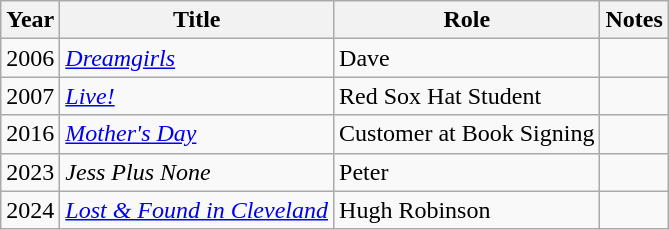<table class="wikitable">
<tr>
<th>Year</th>
<th>Title</th>
<th>Role</th>
<th>Notes</th>
</tr>
<tr>
<td>2006</td>
<td><em><a href='#'>Dreamgirls</a></em></td>
<td>Dave</td>
<td></td>
</tr>
<tr>
<td>2007</td>
<td><em><a href='#'>Live!</a></em></td>
<td>Red Sox Hat Student</td>
<td></td>
</tr>
<tr>
<td>2016</td>
<td><em><a href='#'>Mother's Day</a></em></td>
<td>Customer at Book Signing</td>
<td></td>
</tr>
<tr>
<td>2023</td>
<td><em>Jess Plus None</em></td>
<td>Peter</td>
<td></td>
</tr>
<tr>
<td>2024</td>
<td><em><a href='#'>Lost & Found in Cleveland</a></em></td>
<td>Hugh Robinson</td>
<td></td>
</tr>
</table>
